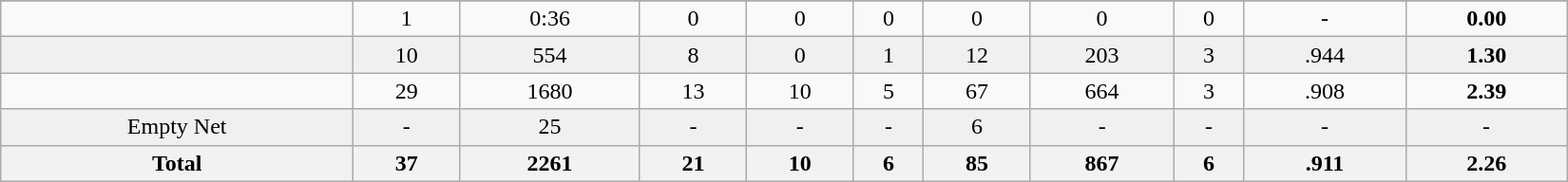<table class="wikitable sortable" width=1100>
<tr align="center">
</tr>
<tr align="center" bgcolor="">
<td></td>
<td>1</td>
<td>0:36</td>
<td>0</td>
<td>0</td>
<td>0</td>
<td>0</td>
<td>0</td>
<td>0</td>
<td>-</td>
<td><strong>0.00</strong></td>
</tr>
<tr align="center" bgcolor="f0f0f0">
<td></td>
<td>10</td>
<td>554</td>
<td>8</td>
<td>0</td>
<td>1</td>
<td>12</td>
<td>203</td>
<td>3</td>
<td>.944</td>
<td><strong>1.30</strong></td>
</tr>
<tr align="center" bgcolor="">
<td></td>
<td>29</td>
<td>1680</td>
<td>13</td>
<td>10</td>
<td>5</td>
<td>67</td>
<td>664</td>
<td>3</td>
<td>.908</td>
<td><strong>2.39</strong></td>
</tr>
<tr align="center" bgcolor="f0f0f0">
<td>Empty Net</td>
<td>-</td>
<td>25</td>
<td>-</td>
<td>-</td>
<td>-</td>
<td>6</td>
<td>-</td>
<td>-</td>
<td>-</td>
<td>-</td>
</tr>
<tr>
<th>Total</th>
<th>37</th>
<th>2261</th>
<th>21</th>
<th>10</th>
<th>6</th>
<th>85</th>
<th>867</th>
<th>6</th>
<th>.911</th>
<th>2.26</th>
</tr>
</table>
